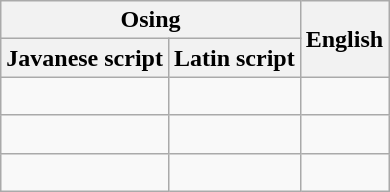<table class="wikitable">
<tr>
<th colspan="2">Osing</th>
<th rowspan="2">English</th>
</tr>
<tr>
<th>Javanese script</th>
<th>Latin script</th>
</tr>
<tr>
<td></td>
<td><br></td>
<td><br></td>
</tr>
<tr>
<td><br></td>
<td><br></td>
<td><br></td>
</tr>
<tr>
<td><br></td>
<td><br></td>
<td><br></td>
</tr>
</table>
